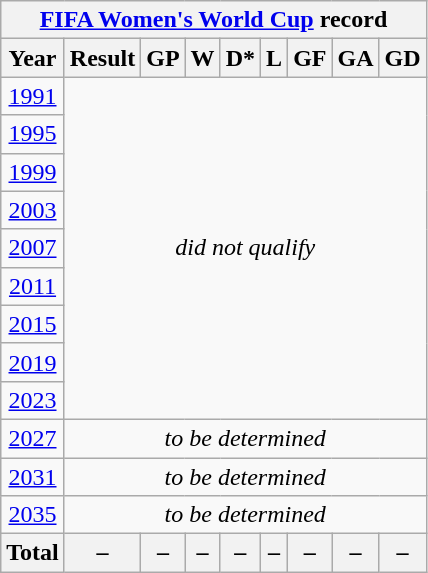<table class="wikitable" style="text-align: center">
<tr>
<th colspan=10><a href='#'>FIFA Women's World Cup</a> record</th>
</tr>
<tr>
<th>Year</th>
<th>Result</th>
<th>GP</th>
<th>W</th>
<th>D*</th>
<th>L</th>
<th>GF</th>
<th>GA</th>
<th>GD</th>
</tr>
<tr>
<td> <a href='#'>1991</a></td>
<td colspan=8 rowspan=9><em>did not qualify</em></td>
</tr>
<tr>
<td> <a href='#'>1995</a></td>
</tr>
<tr>
<td> <a href='#'>1999</a></td>
</tr>
<tr>
<td> <a href='#'>2003</a></td>
</tr>
<tr>
<td> <a href='#'>2007</a></td>
</tr>
<tr>
<td> <a href='#'>2011</a></td>
</tr>
<tr>
<td> <a href='#'>2015</a></td>
</tr>
<tr>
<td> <a href='#'>2019</a></td>
</tr>
<tr>
<td> <a href='#'>2023</a></td>
</tr>
<tr>
<td> <a href='#'>2027</a></td>
<td colspan=8><em>to be determined</em></td>
</tr>
<tr>
<td> <a href='#'>2031</a></td>
<td colspan=8><em>to be determined</em></td>
</tr>
<tr>
<td> <a href='#'>2035</a></td>
<td colspan=8><em>to be determined</em></td>
</tr>
<tr>
<th>Total</th>
<th>–</th>
<th>–</th>
<th>–</th>
<th>–</th>
<th>–</th>
<th>–</th>
<th>–</th>
<th>–</th>
</tr>
</table>
